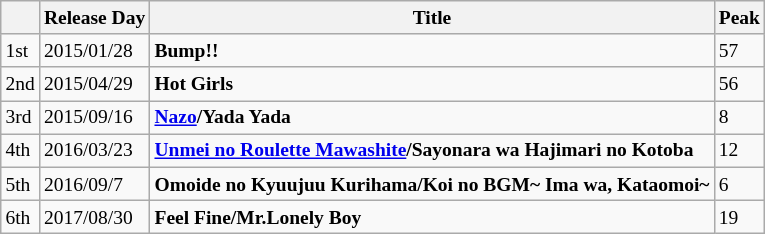<table class=wikitable style="font-size:small">
<tr>
<th></th>
<th>Release Day</th>
<th>Title</th>
<th>Peak</th>
</tr>
<tr>
<td>1st</td>
<td>2015/01/28</td>
<td><strong>Bump!!</strong></td>
<td>57</td>
</tr>
<tr>
<td>2nd</td>
<td>2015/04/29</td>
<td><strong>Hot Girls</strong></td>
<td>56</td>
</tr>
<tr>
<td>3rd</td>
<td>2015/09/16</td>
<td><strong><a href='#'>Nazo</a>/Yada Yada</strong></td>
<td>8</td>
</tr>
<tr>
<td>4th</td>
<td>2016/03/23</td>
<td><strong><a href='#'>Unmei no Roulette Mawashite</a>/Sayonara wa Hajimari no Kotoba</strong></td>
<td>12</td>
</tr>
<tr>
<td>5th</td>
<td>2016/09/7</td>
<td><strong>Omoide no Kyuujuu Kurihama/Koi no BGM~ Ima wa, Kataomoi~</strong></td>
<td>6</td>
</tr>
<tr>
<td>6th</td>
<td>2017/08/30</td>
<td><strong>Feel Fine/Mr.Lonely Boy</strong></td>
<td>19</td>
</tr>
</table>
